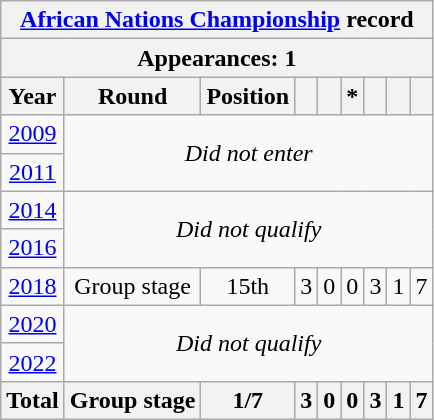<table class="wikitable" style="text-align: center;">
<tr>
<th colspan=9><a href='#'>African Nations Championship</a> record</th>
</tr>
<tr>
<th colspan=9>Appearances: 1</th>
</tr>
<tr>
<th>Year</th>
<th>Round</th>
<th>Position</th>
<th></th>
<th></th>
<th>*</th>
<th></th>
<th></th>
<th></th>
</tr>
<tr>
<td> <a href='#'>2009</a></td>
<td rowspan=2 colspan=8><em>Did not enter</em></td>
</tr>
<tr>
<td> <a href='#'>2011</a></td>
</tr>
<tr>
<td> <a href='#'>2014</a></td>
<td rowspan=2 colspan=8><em>Did not qualify</em></td>
</tr>
<tr>
<td> <a href='#'>2016</a></td>
</tr>
<tr>
<td> <a href='#'>2018</a></td>
<td>Group stage</td>
<td>15th</td>
<td>3</td>
<td>0</td>
<td>0</td>
<td>3</td>
<td>1</td>
<td>7</td>
</tr>
<tr>
<td> <a href='#'>2020</a></td>
<td colspan=8 rowspan=2><em>Did not qualify</em></td>
</tr>
<tr>
<td> <a href='#'>2022</a></td>
</tr>
<tr>
<th><strong>Total</strong></th>
<th><strong>Group stage</strong></th>
<th><strong>1/7</strong></th>
<th><strong>3</strong></th>
<th><strong>0</strong></th>
<th><strong>0</strong></th>
<th><strong>3</strong></th>
<th><strong>1</strong></th>
<th><strong>7</strong></th>
</tr>
</table>
